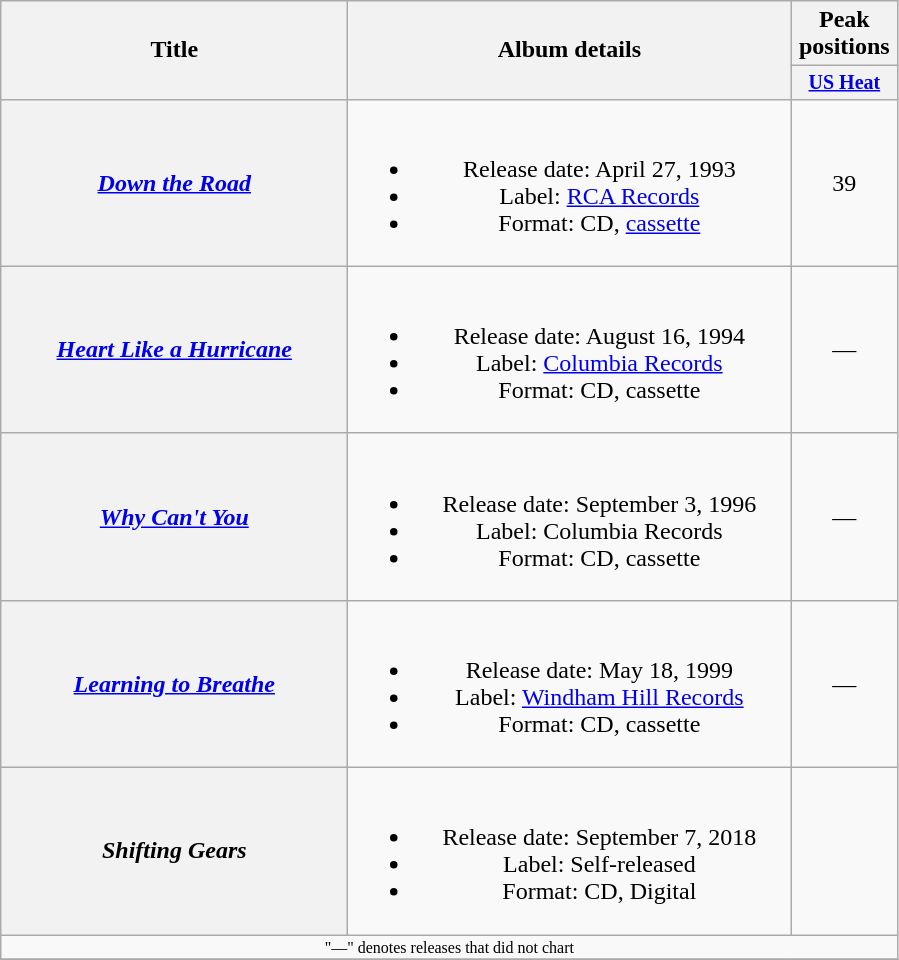<table class="wikitable plainrowheaders" style="text-align:center;">
<tr>
<th rowspan="2" style="width:14em;">Title</th>
<th rowspan="2" style="width:18em;">Album details</th>
<th colspan="1">Peak positions</th>
</tr>
<tr style="font-size:smaller;">
<th width="65"><a href='#'>US Heat</a></th>
</tr>
<tr>
<th scope="row"><em><a href='#'>Down the Road</a></em></th>
<td><br><ul><li>Release date: April 27, 1993</li><li>Label: <a href='#'>RCA Records</a></li><li>Format: CD, <a href='#'>cassette</a></li></ul></td>
<td>39</td>
</tr>
<tr>
<th scope="row"><em><a href='#'>Heart Like a Hurricane</a></em></th>
<td><br><ul><li>Release date: August 16, 1994</li><li>Label: <a href='#'>Columbia Records</a></li><li>Format: CD, cassette</li></ul></td>
<td>—</td>
</tr>
<tr>
<th scope="row"><em><a href='#'>Why Can't You</a></em></th>
<td><br><ul><li>Release date: September 3, 1996</li><li>Label: Columbia Records</li><li>Format: CD, cassette</li></ul></td>
<td>—</td>
</tr>
<tr>
<th scope="row"><em><a href='#'>Learning to Breathe</a></em></th>
<td><br><ul><li>Release date: May 18, 1999</li><li>Label: <a href='#'>Windham Hill Records</a></li><li>Format: CD, cassette</li></ul></td>
<td>—</td>
</tr>
<tr>
<th scope="row"><em>Shifting Gears</em></th>
<td><br><ul><li>Release date: September 7, 2018</li><li>Label: Self-released</li><li>Format: CD, Digital</li></ul></td>
<td></td>
</tr>
<tr>
<td colspan="3" style="font-size:8pt">"—" denotes releases that did not chart</td>
</tr>
<tr>
</tr>
</table>
